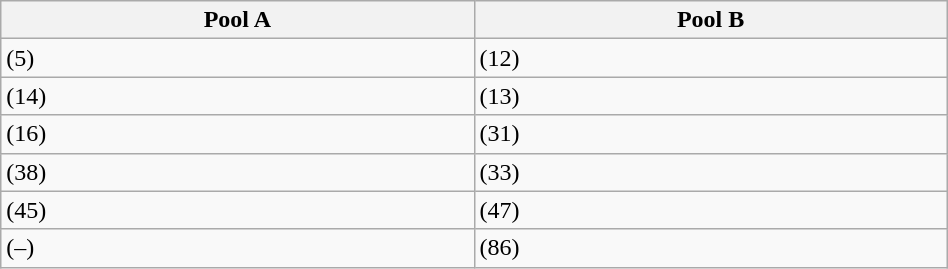<table class="wikitable" style="width:50%;">
<tr>
<th width=25%>Pool A</th>
<th width=25%>Pool B</th>
</tr>
<tr>
<td> (5)</td>
<td> (12)</td>
</tr>
<tr>
<td> (14)</td>
<td> (13)</td>
</tr>
<tr>
<td> (16)</td>
<td> (31)</td>
</tr>
<tr>
<td> (38)</td>
<td> (33)</td>
</tr>
<tr>
<td> (45)</td>
<td> (47)</td>
</tr>
<tr>
<td> (–)</td>
<td> (86)</td>
</tr>
</table>
